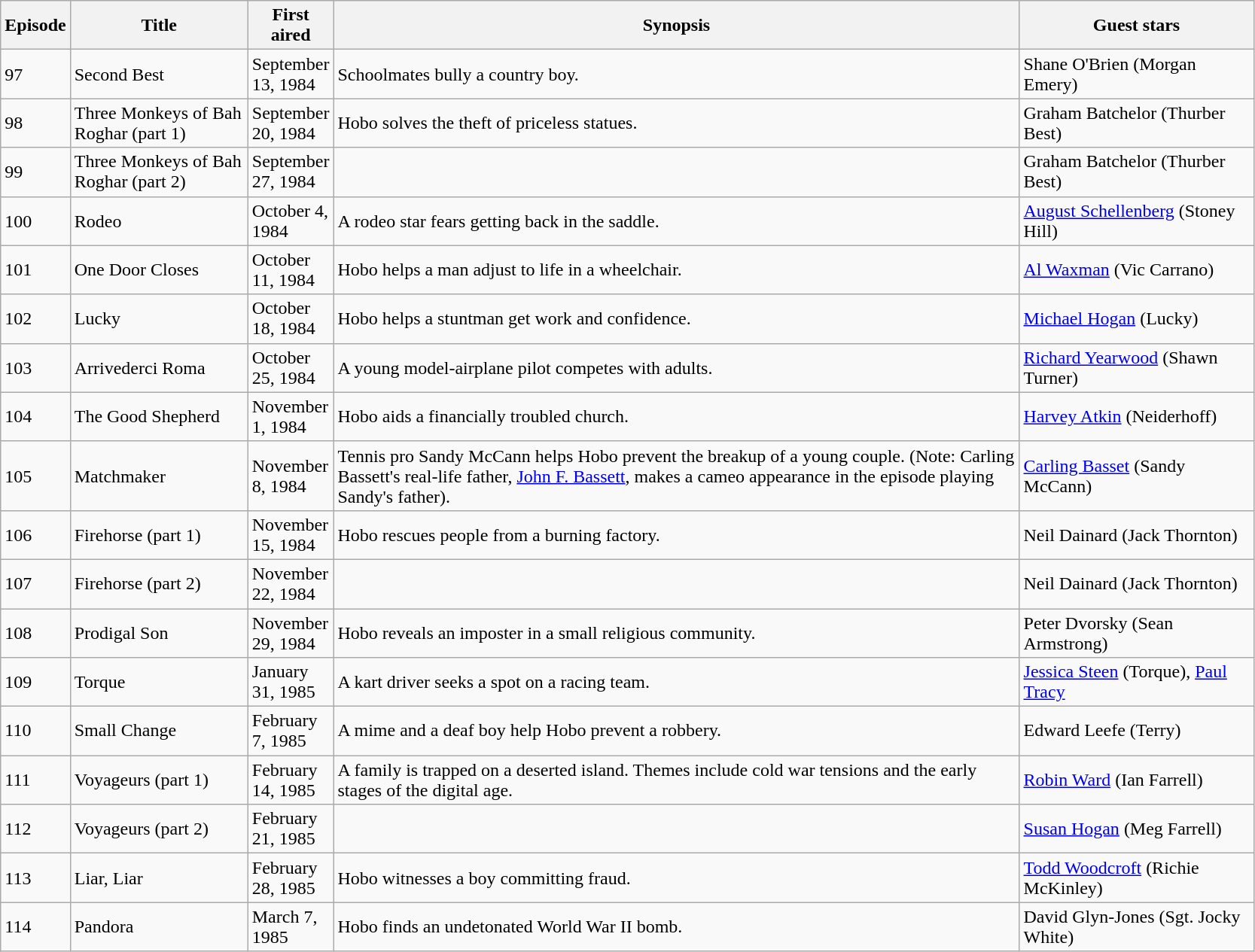<table class="wikitable">
<tr>
<th scope="col" style="width:50px;">Episode</th>
<th scope="col" style="width:150px;">Title</th>
<th scope="col" style="width:50px;">First aired</th>
<th scope="col" style="width:600px;">Synopsis</th>
<th scope="col" style="width:200px;">Guest stars</th>
</tr>
<tr>
<td>97</td>
<td>Second Best</td>
<td>September 13, 1984</td>
<td>Schoolmates bully a country boy.</td>
<td>Shane O'Brien (Morgan Emery)</td>
</tr>
<tr>
<td>98</td>
<td>Three Monkeys of Bah Roghar (part 1)</td>
<td>September 20, 1984</td>
<td>Hobo solves the theft of priceless statues.</td>
<td>Graham Batchelor (Thurber Best)</td>
</tr>
<tr>
<td>99</td>
<td>Three Monkeys of Bah Roghar (part 2)</td>
<td>September 27, 1984</td>
<td></td>
<td>Graham Batchelor (Thurber Best)</td>
</tr>
<tr>
<td>100</td>
<td>Rodeo</td>
<td>October 4, 1984</td>
<td>A rodeo star fears getting back in the saddle.</td>
<td><a href='#'>August Schellenberg</a> (Stoney Hill)</td>
</tr>
<tr>
<td>101</td>
<td>One Door Closes</td>
<td>October 11, 1984</td>
<td>Hobo helps a man adjust to life in a wheelchair.</td>
<td><a href='#'>Al Waxman</a> (Vic Carrano)</td>
</tr>
<tr>
<td>102</td>
<td>Lucky</td>
<td>October 18, 1984</td>
<td>Hobo helps a stuntman get work and confidence.</td>
<td><a href='#'>Michael Hogan</a> (Lucky)</td>
</tr>
<tr>
<td>103</td>
<td>Arrivederci Roma</td>
<td>October 25, 1984</td>
<td>A young model-airplane pilot competes with adults.</td>
<td><a href='#'>Richard Yearwood</a> (Shawn Turner)</td>
</tr>
<tr>
<td>104</td>
<td>The Good Shepherd</td>
<td>November 1, 1984</td>
<td>Hobo aids a financially troubled church.</td>
<td><a href='#'>Harvey Atkin</a> (Neiderhoff)</td>
</tr>
<tr>
<td>105</td>
<td>Matchmaker</td>
<td>November 8, 1984</td>
<td>Tennis pro Sandy McCann helps Hobo prevent the breakup of a young couple. (Note: Carling Bassett's real-life father, <a href='#'>John F. Bassett</a>, makes a cameo appearance in the episode playing Sandy's father).</td>
<td><a href='#'>Carling Basset</a> (Sandy McCann)</td>
</tr>
<tr>
<td>106</td>
<td>Firehorse (part 1)</td>
<td>November 15, 1984</td>
<td>Hobo rescues people from a burning factory.</td>
<td>Neil Dainard (Jack Thornton)</td>
</tr>
<tr>
<td>107</td>
<td>Firehorse (part 2)</td>
<td>November 22, 1984</td>
<td></td>
<td>Neil Dainard (Jack Thornton)</td>
</tr>
<tr>
<td>108</td>
<td>Prodigal Son</td>
<td>November 29, 1984</td>
<td>Hobo reveals an imposter in a small religious community.</td>
<td>Peter Dvorsky (Sean Armstrong)</td>
</tr>
<tr>
<td>109</td>
<td>Torque</td>
<td>January 31, 1985</td>
<td>A kart driver seeks a spot on a racing team.</td>
<td><a href='#'>Jessica Steen</a> (Torque),  <a href='#'>Paul Tracy</a></td>
</tr>
<tr>
<td>110</td>
<td>Small Change</td>
<td>February 7, 1985</td>
<td>A mime and a deaf boy help Hobo prevent a robbery.</td>
<td>Edward Leefe (Terry)</td>
</tr>
<tr>
<td>111</td>
<td>Voyageurs (part 1)</td>
<td>February 14, 1985</td>
<td>A family is trapped on a deserted island. Themes include cold war tensions and the early stages of the digital age.</td>
<td><a href='#'>Robin Ward</a> (Ian Farrell)</td>
</tr>
<tr>
<td>112</td>
<td>Voyageurs (part 2)</td>
<td>February 21, 1985</td>
<td></td>
<td><a href='#'>Susan Hogan</a> (Meg Farrell)</td>
</tr>
<tr>
<td>113</td>
<td>Liar, Liar</td>
<td>February 28, 1985</td>
<td>Hobo witnesses a boy committing fraud.</td>
<td><a href='#'>Todd Woodcroft</a> (Richie McKinley)</td>
</tr>
<tr>
<td>114</td>
<td>Pandora</td>
<td>March 7, 1985</td>
<td>Hobo finds an undetonated World War II bomb.</td>
<td>David Glyn-Jones (Sgt. Jocky White)</td>
</tr>
</table>
